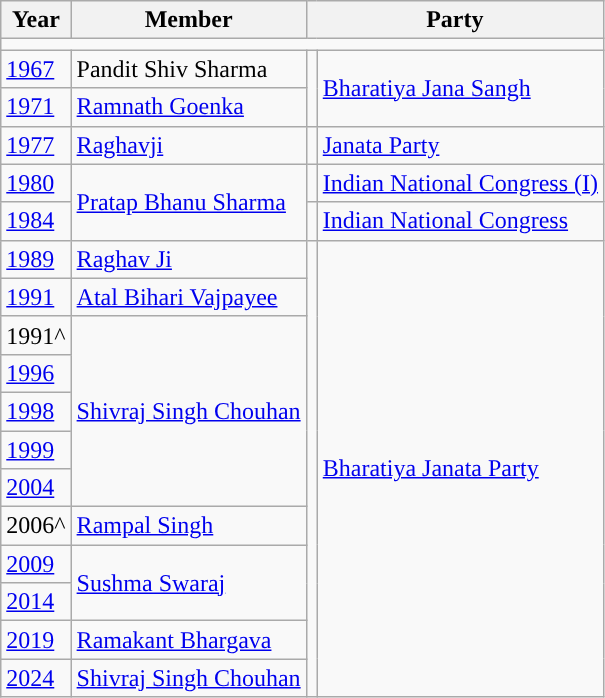<table class="wikitable">
<tr>
<th>Year</th>
<th>Member</th>
<th colspan="2">Party</th>
</tr>
<tr>
<td colspan="4"></td>
</tr>
<tr>
<td><a href='#'>1967</a></td>
<td>Pandit Shiv Sharma</td>
<td rowspan="2" style="background-color: "></td>
<td rowspan="2"><a href='#'>Bharatiya Jana Sangh</a></td>
</tr>
<tr>
<td><a href='#'>1971</a></td>
<td><a href='#'>Ramnath Goenka</a></td>
</tr>
<tr>
<td><a href='#'>1977</a></td>
<td><a href='#'>Raghavji</a></td>
<td style="background-color: "></td>
<td><a href='#'>Janata Party</a></td>
</tr>
<tr>
<td><a href='#'>1980</a></td>
<td rowspan="2"><a href='#'>Pratap Bhanu Sharma</a></td>
<td style="background-color: "></td>
<td><a href='#'>Indian National Congress (I)</a></td>
</tr>
<tr>
<td><a href='#'>1984</a></td>
<td style="background-color: "></td>
<td><a href='#'>Indian National Congress</a></td>
</tr>
<tr>
<td><a href='#'>1989</a></td>
<td><a href='#'>Raghav Ji</a></td>
<td rowspan="12" style="background-color: "></td>
<td rowspan="12"><a href='#'>Bharatiya Janata Party</a></td>
</tr>
<tr>
<td><a href='#'>1991</a></td>
<td><a href='#'>Atal Bihari Vajpayee</a></td>
</tr>
<tr>
<td>1991^</td>
<td rowspan="5"><a href='#'>Shivraj Singh Chouhan</a></td>
</tr>
<tr>
<td><a href='#'>1996</a></td>
</tr>
<tr>
<td><a href='#'>1998</a></td>
</tr>
<tr>
<td><a href='#'>1999</a></td>
</tr>
<tr>
<td><a href='#'>2004</a></td>
</tr>
<tr>
<td>2006^</td>
<td><a href='#'>Rampal Singh</a></td>
</tr>
<tr>
<td><a href='#'>2009</a></td>
<td rowspan="2"><a href='#'>Sushma Swaraj</a></td>
</tr>
<tr>
<td><a href='#'>2014</a></td>
</tr>
<tr>
<td><a href='#'>2019</a></td>
<td><a href='#'>Ramakant Bhargava</a></td>
</tr>
<tr>
<td><a href='#'>2024</a></td>
<td><a href='#'>Shivraj Singh Chouhan</a></td>
</tr>
</table>
